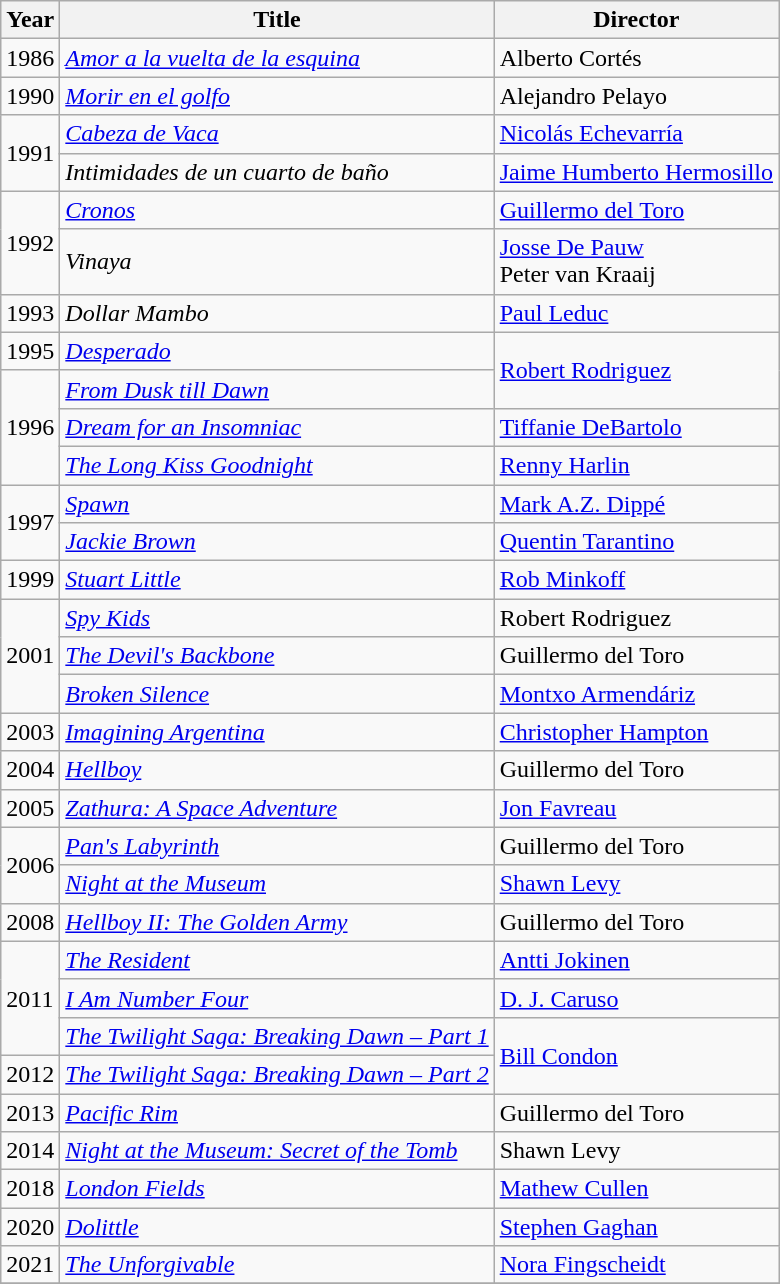<table class="wikitable">
<tr>
<th>Year</th>
<th>Title</th>
<th>Director</th>
</tr>
<tr>
<td>1986</td>
<td><em><a href='#'>Amor a la vuelta de la esquina</a></em></td>
<td>Alberto Cortés</td>
</tr>
<tr>
<td>1990</td>
<td><em><a href='#'>Morir en el golfo</a></em></td>
<td>Alejandro Pelayo</td>
</tr>
<tr>
<td rowspan=2>1991</td>
<td><em><a href='#'>Cabeza de Vaca</a></em></td>
<td><a href='#'>Nicolás Echevarría</a></td>
</tr>
<tr>
<td><em>Intimidades de un cuarto de baño</em></td>
<td><a href='#'>Jaime Humberto Hermosillo</a></td>
</tr>
<tr>
<td rowspan=2>1992</td>
<td><em><a href='#'>Cronos</a></em></td>
<td><a href='#'>Guillermo del Toro</a></td>
</tr>
<tr>
<td><em>Vinaya</em></td>
<td><a href='#'>Josse De Pauw</a><br>Peter van Kraaij</td>
</tr>
<tr>
<td>1993</td>
<td><em>Dollar Mambo</em></td>
<td><a href='#'>Paul Leduc</a></td>
</tr>
<tr>
<td>1995</td>
<td><em><a href='#'>Desperado</a></em></td>
<td rowspan=2><a href='#'>Robert Rodriguez</a></td>
</tr>
<tr>
<td rowspan=3>1996</td>
<td><em><a href='#'>From Dusk till Dawn</a></em></td>
</tr>
<tr>
<td><em><a href='#'>Dream for an Insomniac</a></em></td>
<td><a href='#'>Tiffanie DeBartolo</a></td>
</tr>
<tr>
<td><em><a href='#'>The Long Kiss Goodnight</a></em></td>
<td><a href='#'>Renny Harlin</a></td>
</tr>
<tr>
<td rowspan=2>1997</td>
<td><em><a href='#'>Spawn</a></em></td>
<td><a href='#'>Mark A.Z. Dippé</a></td>
</tr>
<tr>
<td><em><a href='#'>Jackie Brown</a></em></td>
<td><a href='#'>Quentin Tarantino</a></td>
</tr>
<tr>
<td>1999</td>
<td><em><a href='#'>Stuart Little</a></em></td>
<td><a href='#'>Rob Minkoff</a></td>
</tr>
<tr>
<td rowspan=3>2001</td>
<td><em><a href='#'>Spy Kids</a></em></td>
<td>Robert Rodriguez</td>
</tr>
<tr>
<td><em><a href='#'>The Devil's Backbone</a></em></td>
<td>Guillermo del Toro</td>
</tr>
<tr>
<td><em><a href='#'>Broken Silence</a></em></td>
<td><a href='#'>Montxo Armendáriz</a></td>
</tr>
<tr>
<td>2003</td>
<td><em><a href='#'>Imagining Argentina</a></em></td>
<td><a href='#'>Christopher Hampton</a></td>
</tr>
<tr>
<td>2004</td>
<td><em><a href='#'>Hellboy</a></em></td>
<td>Guillermo del Toro</td>
</tr>
<tr>
<td>2005</td>
<td><em><a href='#'>Zathura: A Space Adventure</a></em></td>
<td><a href='#'>Jon Favreau</a></td>
</tr>
<tr>
<td rowspan=2>2006</td>
<td><em><a href='#'>Pan's Labyrinth</a></em></td>
<td>Guillermo del Toro</td>
</tr>
<tr>
<td><em><a href='#'>Night at the Museum</a></em></td>
<td><a href='#'>Shawn Levy</a></td>
</tr>
<tr>
<td>2008</td>
<td><em><a href='#'>Hellboy II: The Golden Army</a></em></td>
<td>Guillermo del Toro</td>
</tr>
<tr>
<td rowspan=3>2011</td>
<td><em><a href='#'>The Resident</a></em></td>
<td><a href='#'>Antti Jokinen</a></td>
</tr>
<tr>
<td><em><a href='#'>I Am Number Four</a></em></td>
<td><a href='#'>D. J. Caruso</a></td>
</tr>
<tr>
<td><em><a href='#'>The Twilight Saga: Breaking Dawn – Part 1</a></em></td>
<td rowspan=2><a href='#'>Bill Condon</a></td>
</tr>
<tr>
<td>2012</td>
<td><em><a href='#'>The Twilight Saga: Breaking Dawn – Part 2</a></em></td>
</tr>
<tr>
<td>2013</td>
<td><em><a href='#'>Pacific Rim</a></em></td>
<td>Guillermo del Toro</td>
</tr>
<tr>
<td>2014</td>
<td><em><a href='#'>Night at the Museum: Secret of the Tomb</a></em></td>
<td>Shawn Levy</td>
</tr>
<tr>
<td>2018</td>
<td><em><a href='#'>London Fields</a></em></td>
<td><a href='#'>Mathew Cullen</a></td>
</tr>
<tr>
<td>2020</td>
<td><em><a href='#'>Dolittle</a></em></td>
<td><a href='#'>Stephen Gaghan</a></td>
</tr>
<tr>
<td>2021</td>
<td><em><a href='#'>The Unforgivable</a></em></td>
<td><a href='#'>Nora Fingscheidt</a></td>
</tr>
<tr>
</tr>
</table>
